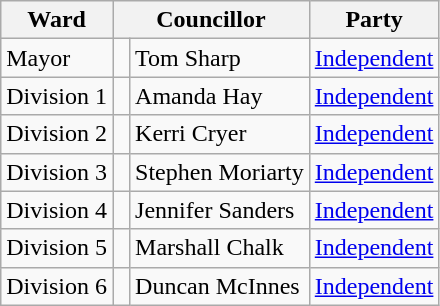<table class="wikitable">
<tr>
<th>Ward</th>
<th colspan="2">Councillor</th>
<th>Party</th>
</tr>
<tr>
<td>Mayor</td>
<td> </td>
<td>Tom Sharp</td>
<td><a href='#'>Independent</a></td>
</tr>
<tr>
<td>Division 1</td>
<td> </td>
<td>Amanda Hay</td>
<td><a href='#'>Independent</a></td>
</tr>
<tr>
<td>Division 2</td>
<td> </td>
<td>Kerri Cryer</td>
<td><a href='#'>Independent</a></td>
</tr>
<tr>
<td>Division 3</td>
<td> </td>
<td>Stephen Moriarty</td>
<td><a href='#'>Independent</a></td>
</tr>
<tr>
<td>Division 4</td>
<td> </td>
<td>Jennifer Sanders</td>
<td><a href='#'>Independent</a></td>
</tr>
<tr>
<td>Division 5</td>
<td> </td>
<td>Marshall Chalk</td>
<td><a href='#'>Independent</a></td>
</tr>
<tr>
<td>Division 6</td>
<td> </td>
<td>Duncan McInnes</td>
<td><a href='#'>Independent</a></td>
</tr>
</table>
